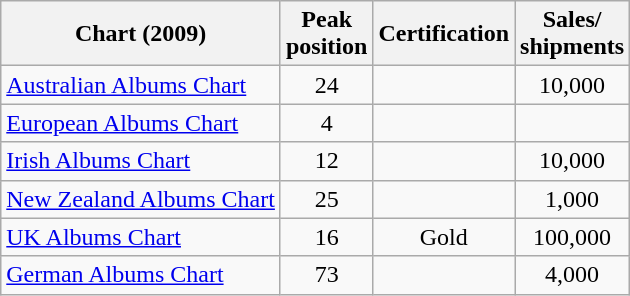<table class="wikitable">
<tr>
<th align="left">Chart (2009)</th>
<th align="left">Peak<br>position</th>
<th align="left">Certification</th>
<th align="left">Sales/<br>shipments</th>
</tr>
<tr>
<td align="left"><a href='#'>Australian Albums Chart</a></td>
<td style="text-align:center;">24</td>
<td style="text-align:center;"></td>
<td style="text-align:center;">10,000</td>
</tr>
<tr>
<td align="left"><a href='#'>European Albums Chart</a></td>
<td style="text-align:center;">4</td>
<td style="text-align:center;"></td>
<td style="text-align:center;"></td>
</tr>
<tr>
<td align="left"><a href='#'>Irish Albums Chart</a></td>
<td style="text-align:center;">12</td>
<td style="text-align:center;"></td>
<td style="text-align:center;">10,000</td>
</tr>
<tr>
<td><a href='#'>New Zealand Albums Chart</a></td>
<td style="text-align:center;">25</td>
<td style="text-align:center;"></td>
<td style="text-align:center;">1,000</td>
</tr>
<tr>
<td align="left"><a href='#'>UK Albums Chart</a></td>
<td style="text-align:center;">16</td>
<td style="text-align:center;">Gold</td>
<td style="text-align:center;">100,000</td>
</tr>
<tr>
<td align="left"><a href='#'>German Albums Chart</a></td>
<td style="text-align:center;">73</td>
<td style="text-align:center;"></td>
<td style="text-align:center;">4,000</td>
</tr>
</table>
